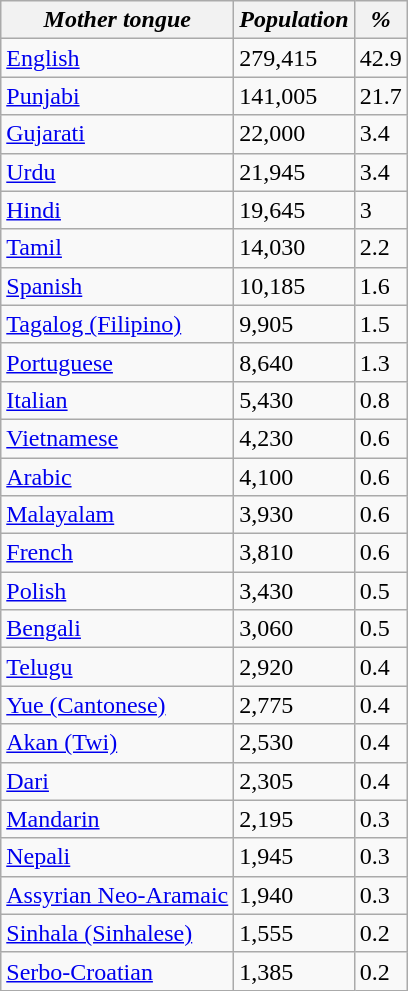<table class="wikitable" style="float:left;">
<tr>
<th><em>Mother tongue</em></th>
<th><em>Population</em></th>
<th><em>%</em></th>
</tr>
<tr>
<td><a href='#'>English</a></td>
<td>279,415</td>
<td>42.9</td>
</tr>
<tr>
<td><a href='#'>Punjabi</a></td>
<td>141,005</td>
<td>21.7</td>
</tr>
<tr>
<td><a href='#'>Gujarati</a></td>
<td>22,000</td>
<td>3.4</td>
</tr>
<tr>
<td><a href='#'>Urdu</a></td>
<td>21,945</td>
<td>3.4</td>
</tr>
<tr>
<td><a href='#'>Hindi</a></td>
<td>19,645</td>
<td>3</td>
</tr>
<tr>
<td><a href='#'>Tamil</a></td>
<td>14,030</td>
<td>2.2</td>
</tr>
<tr>
<td><a href='#'>Spanish</a></td>
<td>10,185</td>
<td>1.6</td>
</tr>
<tr>
<td><a href='#'>Tagalog (Filipino)</a></td>
<td>9,905</td>
<td>1.5</td>
</tr>
<tr>
<td><a href='#'>Portuguese</a></td>
<td>8,640</td>
<td>1.3</td>
</tr>
<tr>
<td><a href='#'>Italian</a></td>
<td>5,430</td>
<td>0.8</td>
</tr>
<tr>
<td><a href='#'>Vietnamese</a></td>
<td>4,230</td>
<td>0.6</td>
</tr>
<tr>
<td><a href='#'>Arabic</a></td>
<td>4,100</td>
<td>0.6</td>
</tr>
<tr>
<td><a href='#'>Malayalam</a></td>
<td>3,930</td>
<td>0.6</td>
</tr>
<tr>
<td><a href='#'>French</a></td>
<td>3,810</td>
<td>0.6</td>
</tr>
<tr>
<td><a href='#'>Polish</a></td>
<td>3,430</td>
<td>0.5</td>
</tr>
<tr>
<td><a href='#'>Bengali</a></td>
<td>3,060</td>
<td>0.5</td>
</tr>
<tr>
<td><a href='#'>Telugu</a></td>
<td>2,920</td>
<td>0.4</td>
</tr>
<tr>
<td><a href='#'>Yue (Cantonese)</a></td>
<td>2,775</td>
<td>0.4</td>
</tr>
<tr>
<td><a href='#'>Akan (Twi)</a></td>
<td>2,530</td>
<td>0.4</td>
</tr>
<tr>
<td><a href='#'>Dari</a></td>
<td>2,305</td>
<td>0.4</td>
</tr>
<tr>
<td><a href='#'>Mandarin</a></td>
<td>2,195</td>
<td>0.3</td>
</tr>
<tr>
<td><a href='#'>Nepali</a></td>
<td>1,945</td>
<td>0.3</td>
</tr>
<tr>
<td><a href='#'>Assyrian Neo-Aramaic</a></td>
<td>1,940</td>
<td>0.3</td>
</tr>
<tr>
<td><a href='#'>Sinhala (Sinhalese)</a></td>
<td>1,555</td>
<td>0.2</td>
</tr>
<tr>
<td><a href='#'>Serbo-Croatian</a></td>
<td>1,385</td>
<td>0.2</td>
</tr>
</table>
